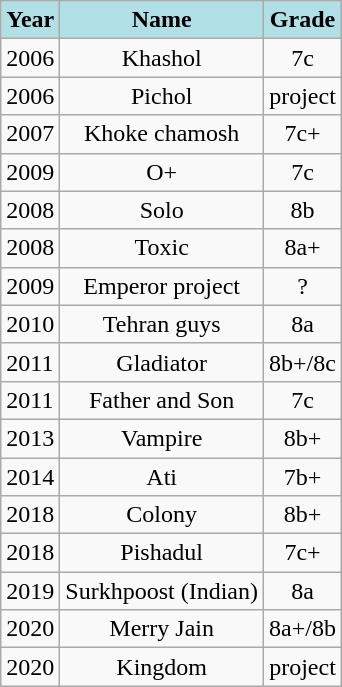<table class="wikitable" style="text-align: center;">
<tr>
<th style="background: #b0e0e6;">Year</th>
<th style="background: #b0e0e6;">Name</th>
<th style="background: #b0e0e6;">Grade</th>
</tr>
<tr>
<td align="left">2006</td>
<td>Khashol</td>
<td>7c</td>
</tr>
<tr>
<td align="left">2006</td>
<td>Pichol</td>
<td>project</td>
</tr>
<tr>
<td align="left">2007</td>
<td>Khoke chamosh</td>
<td>7c+</td>
</tr>
<tr>
<td align="left">2009</td>
<td>O+</td>
<td>7c</td>
</tr>
<tr>
<td align="left">2008</td>
<td>Solo</td>
<td>8b</td>
</tr>
<tr>
<td align="left">2008</td>
<td>Toxic</td>
<td>8a+</td>
</tr>
<tr>
<td align="left">2009</td>
<td>Emperor project</td>
<td>?</td>
</tr>
<tr>
<td align="left">2010</td>
<td>Tehran guys</td>
<td>8a</td>
</tr>
<tr>
<td align="left">2011</td>
<td>Gladiator</td>
<td>8b+/8c</td>
</tr>
<tr>
<td align="left">2011</td>
<td>Father and Son</td>
<td>7c</td>
</tr>
<tr>
<td align="left">2013</td>
<td>Vampire</td>
<td>8b+</td>
</tr>
<tr>
<td align="left">2014</td>
<td>Ati</td>
<td>7b+</td>
</tr>
<tr>
<td align="left">2018</td>
<td>Colony</td>
<td>8b+</td>
</tr>
<tr>
<td align="left">2018</td>
<td>Pishadul</td>
<td>7c+</td>
</tr>
<tr>
<td align="left">2019</td>
<td>Surkhpoost (Indian)</td>
<td>8a</td>
</tr>
<tr>
<td align="left">2020</td>
<td>Merry Jain</td>
<td>8a+/8b</td>
</tr>
<tr>
<td align="left">2020</td>
<td>Kingdom</td>
<td>project</td>
</tr>
</table>
